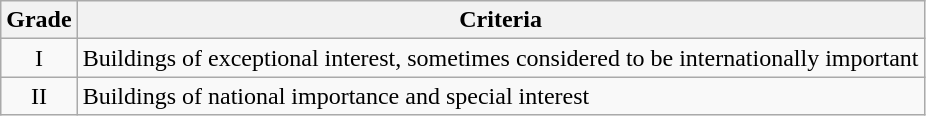<table class="wikitable">
<tr>
<th>Grade</th>
<th>Criteria</th>
</tr>
<tr>
<td align="center" >I</td>
<td>Buildings of exceptional interest, sometimes considered to be internationally important</td>
</tr>
<tr>
<td align="center" >II</td>
<td>Buildings of national importance and special interest</td>
</tr>
</table>
